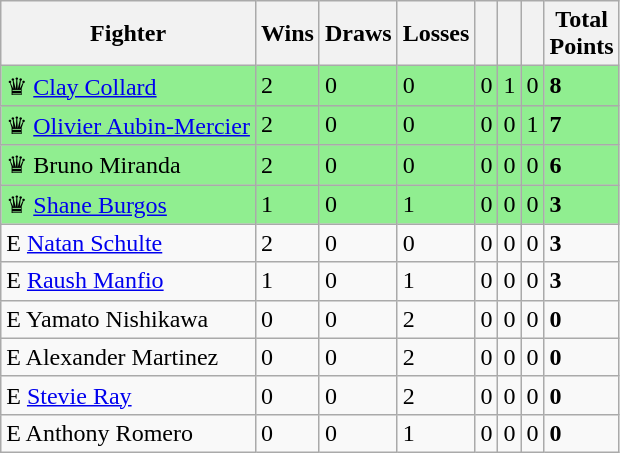<table class="wikitable sortable">
<tr>
<th>Fighter</th>
<th>Wins</th>
<th>Draws</th>
<th>Losses</th>
<th></th>
<th></th>
<th></th>
<th>Total<br> Points</th>
</tr>
<tr style="background:#90EE90;">
<td>♛  <a href='#'>Clay Collard</a></td>
<td>2</td>
<td>0</td>
<td>0</td>
<td>0</td>
<td>1</td>
<td>0</td>
<td><strong>8</strong></td>
</tr>
<tr style="background:#90EE90;">
<td>♛  <a href='#'>Olivier Aubin-Mercier</a></td>
<td>2</td>
<td>0</td>
<td>0</td>
<td>0</td>
<td>0</td>
<td>1</td>
<td><strong>7</strong></td>
</tr>
<tr style="background:#90EE90;">
<td>♛  Bruno Miranda</td>
<td>2</td>
<td>0</td>
<td>0</td>
<td>0</td>
<td>0</td>
<td>0</td>
<td><strong>6</strong></td>
</tr>
<tr style="background:#90EE90;">
<td>♛  <a href='#'>Shane Burgos</a></td>
<td>1</td>
<td>0</td>
<td>1</td>
<td>0</td>
<td>0</td>
<td>0</td>
<td><strong>3</strong></td>
</tr>
<tr>
<td>E  <a href='#'>Natan Schulte</a></td>
<td>2</td>
<td>0</td>
<td>0</td>
<td>0</td>
<td>0</td>
<td>0</td>
<td><strong>3</strong></td>
</tr>
<tr>
<td>E  <a href='#'>Raush Manfio</a></td>
<td>1</td>
<td>0</td>
<td>1</td>
<td>0</td>
<td>0</td>
<td>0</td>
<td><strong>3</strong></td>
</tr>
<tr>
<td>E  Yamato Nishikawa</td>
<td>0</td>
<td>0</td>
<td>2</td>
<td>0</td>
<td>0</td>
<td>0</td>
<td><strong>0</strong></td>
</tr>
<tr>
<td>E  Alexander Martinez</td>
<td>0</td>
<td>0</td>
<td>2</td>
<td>0</td>
<td>0</td>
<td>0</td>
<td><strong>0</strong></td>
</tr>
<tr>
<td>E  <a href='#'>Stevie Ray</a></td>
<td>0</td>
<td>0</td>
<td>2</td>
<td>0</td>
<td>0</td>
<td>0</td>
<td><strong>0</strong></td>
</tr>
<tr>
<td>E  Anthony Romero</td>
<td>0</td>
<td>0</td>
<td>1</td>
<td>0</td>
<td>0</td>
<td>0</td>
<td><strong>0</strong></td>
</tr>
</table>
